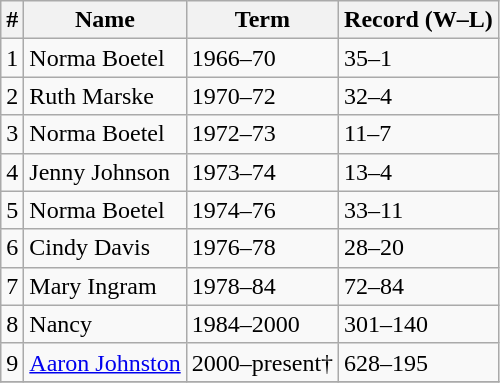<table class=wikitable>
<tr>
<th>#</th>
<th>Name</th>
<th>Term</th>
<th>Record (W–L)</th>
</tr>
<tr>
<td>1</td>
<td>Norma Boetel</td>
<td>1966–70</td>
<td>35–1</td>
</tr>
<tr>
<td>2</td>
<td>Ruth Marske</td>
<td>1970–72</td>
<td>32–4</td>
</tr>
<tr>
<td>3</td>
<td>Norma Boetel</td>
<td>1972–73</td>
<td>11–7</td>
</tr>
<tr>
<td>4</td>
<td>Jenny Johnson</td>
<td>1973–74</td>
<td>13–4</td>
</tr>
<tr>
<td>5</td>
<td>Norma Boetel</td>
<td>1974–76</td>
<td>33–11</td>
</tr>
<tr>
<td>6</td>
<td>Cindy Davis</td>
<td>1976–78</td>
<td>28–20</td>
</tr>
<tr>
<td>7</td>
<td>Mary Ingram</td>
<td>1978–84</td>
<td>72–84</td>
</tr>
<tr>
<td>8</td>
<td>Nancy </td>
<td>1984–2000</td>
<td>301–140</td>
</tr>
<tr>
<td>9</td>
<td><a href='#'>Aaron Johnston</a></td>
<td>2000–present†</td>
<td>628–195</td>
</tr>
<tr>
</tr>
</table>
